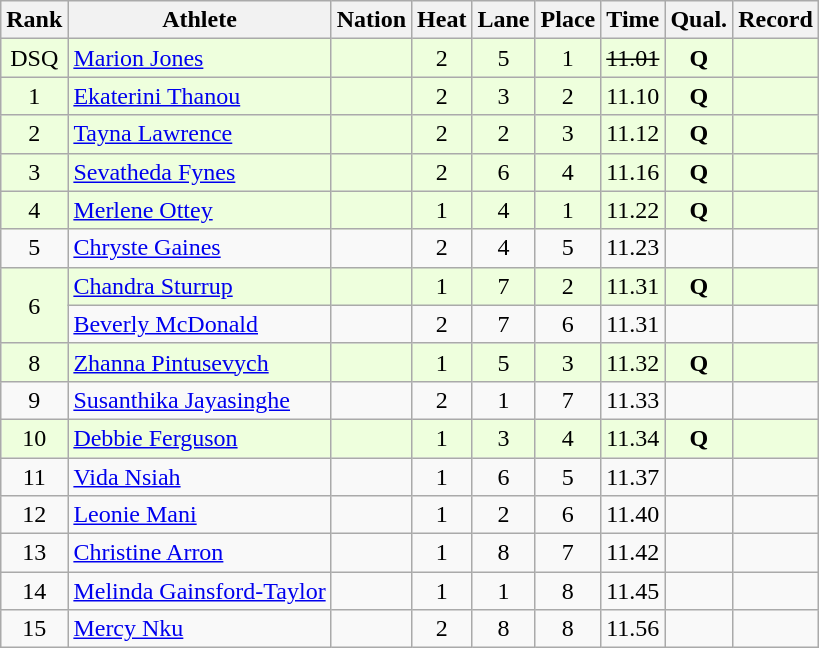<table class="wikitable sortable">
<tr>
<th>Rank</th>
<th>Athlete</th>
<th>Nation</th>
<th>Heat</th>
<th>Lane</th>
<th>Place</th>
<th>Time</th>
<th>Qual.</th>
<th>Record</th>
</tr>
<tr bgcolor = "eeffdd">
<td align="center">DSQ</td>
<td align="left"><a href='#'>Marion Jones</a></td>
<td align="left"></td>
<td align="center">2</td>
<td align="center">5</td>
<td align="center">1</td>
<td align="center"><s>11.01</s></td>
<td align="center"><strong>Q</strong></td>
<td align="center"></td>
</tr>
<tr bgcolor = "eeffdd">
<td align="center">1</td>
<td align="left"><a href='#'>Ekaterini Thanou</a></td>
<td align="left"></td>
<td align="center">2</td>
<td align="center">3</td>
<td align="center">2</td>
<td align="center">11.10</td>
<td align="center"><strong>Q</strong></td>
<td align="center"></td>
</tr>
<tr bgcolor = "eeffdd">
<td align="center">2</td>
<td align="left"><a href='#'>Tayna Lawrence</a></td>
<td align="left"></td>
<td align="center">2</td>
<td align="center">2</td>
<td align="center">3</td>
<td align="center">11.12</td>
<td align="center"><strong>Q</strong></td>
<td align="center"></td>
</tr>
<tr bgcolor = "eeffdd">
<td align="center">3</td>
<td align="left"><a href='#'>Sevatheda Fynes</a></td>
<td align="left"></td>
<td align="center">2</td>
<td align="center">6</td>
<td align="center">4</td>
<td align="center">11.16</td>
<td align="center"><strong>Q</strong></td>
<td align="center"></td>
</tr>
<tr bgcolor = "eeffdd">
<td align="center">4</td>
<td align="left"><a href='#'>Merlene Ottey</a></td>
<td align="left"></td>
<td align="center">1</td>
<td align="center">4</td>
<td align="center">1</td>
<td align="center">11.22</td>
<td align="center"><strong>Q</strong></td>
<td align="center"></td>
</tr>
<tr>
<td align="center">5</td>
<td align="left"><a href='#'>Chryste Gaines</a></td>
<td align="left"></td>
<td align="center">2</td>
<td align="center">4</td>
<td align="center">5</td>
<td align="center">11.23</td>
<td align="center"></td>
<td align="center"></td>
</tr>
<tr bgcolor = "eeffdd">
<td rowspan=2 align="center">6</td>
<td align="left"><a href='#'>Chandra Sturrup</a></td>
<td align="left"></td>
<td align="center">1</td>
<td align="center">7</td>
<td align="center">2</td>
<td align="center">11.31</td>
<td align="center"><strong>Q </strong></td>
<td align="center"></td>
</tr>
<tr>
<td align="left"><a href='#'>Beverly McDonald</a></td>
<td align="left"></td>
<td align="center">2</td>
<td align="center">7</td>
<td align="center">6</td>
<td align="center">11.31</td>
<td align="center"></td>
<td align="center"></td>
</tr>
<tr bgcolor = "eeffdd">
<td align="center">8</td>
<td align="left"><a href='#'>Zhanna Pintusevych</a></td>
<td align="left"></td>
<td align="center">1</td>
<td align="center">5</td>
<td align="center">3</td>
<td align="center">11.32</td>
<td align="center"><strong>Q</strong></td>
<td align="center"></td>
</tr>
<tr>
<td align="center">9</td>
<td align="left"><a href='#'>Susanthika Jayasinghe</a></td>
<td align="left"></td>
<td align="center">2</td>
<td align="center">1</td>
<td align="center">7</td>
<td align="center">11.33</td>
<td align="center"></td>
<td align="center"></td>
</tr>
<tr bgcolor = "eeffdd">
<td align="center">10</td>
<td align="left"><a href='#'>Debbie Ferguson</a></td>
<td align="left"></td>
<td align="center">1</td>
<td align="center">3</td>
<td align="center">4</td>
<td align="center">11.34</td>
<td align="center"><strong>Q</strong></td>
<td align="center"></td>
</tr>
<tr>
<td align="center">11</td>
<td align="left"><a href='#'>Vida Nsiah</a></td>
<td align="left"></td>
<td align="center">1</td>
<td align="center">6</td>
<td align="center">5</td>
<td align="center">11.37</td>
<td align="center"></td>
<td align="center"></td>
</tr>
<tr>
<td align="center">12</td>
<td align="left"><a href='#'>Leonie Mani</a></td>
<td align="left"></td>
<td align="center">1</td>
<td align="center">2</td>
<td align="center">6</td>
<td align="center">11.40</td>
<td align="center"></td>
<td align="center"></td>
</tr>
<tr>
<td align="center">13</td>
<td align="left"><a href='#'>Christine Arron</a></td>
<td align="left"></td>
<td align="center">1</td>
<td align="center">8</td>
<td align="center">7</td>
<td align="center">11.42</td>
<td align="center"></td>
<td align="center"></td>
</tr>
<tr>
<td align="center">14</td>
<td align="left"><a href='#'>Melinda Gainsford-Taylor</a></td>
<td align="left"></td>
<td align="center">1</td>
<td align="center">1</td>
<td align="center">8</td>
<td align="center">11.45</td>
<td align="center"></td>
<td align="center"></td>
</tr>
<tr>
<td align="center">15</td>
<td align="left"><a href='#'>Mercy Nku</a></td>
<td align="left"></td>
<td align="center">2</td>
<td align="center">8</td>
<td align="center">8</td>
<td align="center">11.56</td>
<td align="center"></td>
<td align="center"></td>
</tr>
</table>
